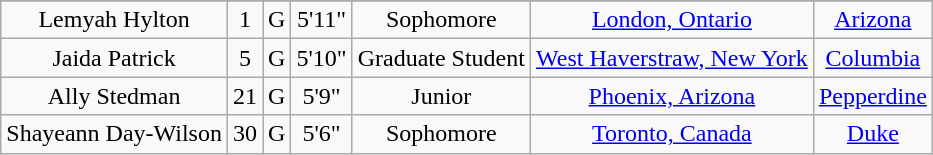<table class="wikitable sortable" border="1" style="text-align: center;">
<tr align=center>
</tr>
<tr>
<td>Lemyah Hylton</td>
<td>1</td>
<td>G</td>
<td>5'11"</td>
<td>Sophomore</td>
<td><a href='#'>London, Ontario</a></td>
<td><a href='#'>Arizona</a></td>
</tr>
<tr>
<td>Jaida Patrick</td>
<td>5</td>
<td>G</td>
<td>5'10"</td>
<td>Graduate Student</td>
<td><a href='#'>West Haverstraw, New York</a></td>
<td><a href='#'>Columbia</a></td>
</tr>
<tr>
<td>Ally Stedman</td>
<td>21</td>
<td>G</td>
<td>5'9"</td>
<td>Junior</td>
<td><a href='#'>Phoenix, Arizona</a></td>
<td><a href='#'>Pepperdine</a></td>
</tr>
<tr>
<td>Shayeann Day-Wilson</td>
<td>30</td>
<td>G</td>
<td>5'6"</td>
<td>Sophomore</td>
<td><a href='#'>Toronto, Canada</a></td>
<td><a href='#'>Duke</a></td>
</tr>
</table>
